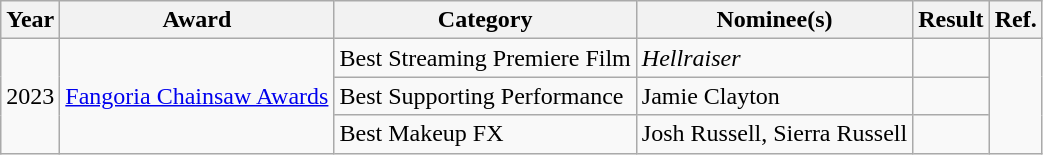<table class="wikitable">
<tr>
<th>Year</th>
<th>Award</th>
<th>Category</th>
<th>Nominee(s)</th>
<th>Result</th>
<th>Ref.</th>
</tr>
<tr>
<td rowspan="3">2023</td>
<td rowspan="3"><a href='#'>Fangoria Chainsaw Awards</a></td>
<td>Best Streaming Premiere Film</td>
<td><em>Hellraiser</em></td>
<td></td>
<td rowspan="3" style="text-align:center;"></td>
</tr>
<tr>
<td>Best Supporting Performance</td>
<td>Jamie Clayton</td>
<td></td>
</tr>
<tr>
<td>Best Makeup FX</td>
<td>Josh Russell, Sierra Russell</td>
<td></td>
</tr>
</table>
